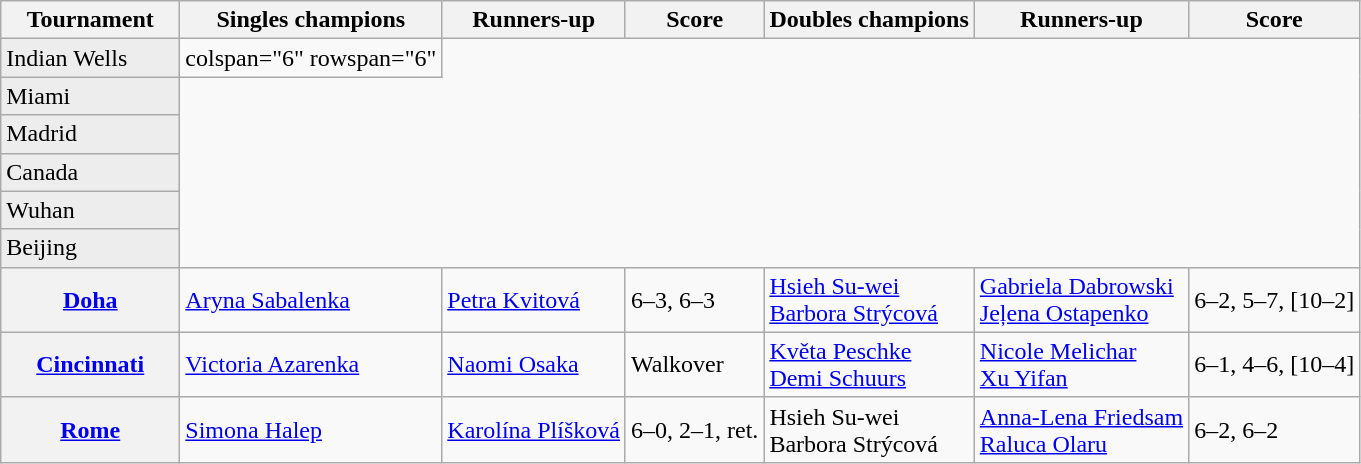<table class="wikitable plainrowheaders">
<tr>
<th scope="col" style="min-width:7em">Tournament</th>
<th scope="col">Singles champions</th>
<th scope="col">Runners-up</th>
<th scope="col">Score</th>
<th scope="col">Doubles champions</th>
<th scope="col">Runners-up</th>
<th scope="col">Score</th>
</tr>
<tr>
<td style="background:#ededed">Indian Wells</td>
<td>colspan="6" rowspan="6" </td>
</tr>
<tr>
<td style="background:#ededed">Miami</td>
</tr>
<tr>
<td style="background:#ededed">Madrid</td>
</tr>
<tr>
<td style="background:#ededed">Canada</td>
</tr>
<tr>
<td style="background:#ededed">Wuhan</td>
</tr>
<tr>
<td style="background:#ededed">Beijing</td>
</tr>
<tr>
<th scope="row"><strong><a href='#'>Doha</a></strong><br></th>
<td> <a href='#'>Aryna Sabalenka</a></td>
<td> <a href='#'>Petra Kvitová</a></td>
<td>6–3, 6–3</td>
<td> <a href='#'>Hsieh Su-wei</a> <br>  <a href='#'>Barbora Strýcová</a></td>
<td> <a href='#'>Gabriela Dabrowski</a> <br>  <a href='#'>Jeļena Ostapenko</a></td>
<td>6–2, 5–7, [10–2]</td>
</tr>
<tr>
<th scope="row"><strong><a href='#'>Cincinnati</a></strong><br></th>
<td> <a href='#'>Victoria Azarenka</a></td>
<td> <a href='#'>Naomi Osaka</a></td>
<td>Walkover</td>
<td> <a href='#'>Květa Peschke</a> <br>  <a href='#'>Demi Schuurs</a></td>
<td> <a href='#'>Nicole Melichar</a> <br>  <a href='#'>Xu Yifan</a></td>
<td>6–1, 4–6, [10–4]</td>
</tr>
<tr>
<th scope="row"><strong><a href='#'>Rome</a></strong><br></th>
<td> <a href='#'>Simona Halep</a></td>
<td> <a href='#'>Karolína Plíšková</a></td>
<td>6–0, 2–1, ret.</td>
<td> Hsieh Su-wei <br>  Barbora Strýcová</td>
<td> <a href='#'>Anna-Lena Friedsam</a> <br>  <a href='#'>Raluca Olaru</a></td>
<td>6–2, 6–2</td>
</tr>
</table>
